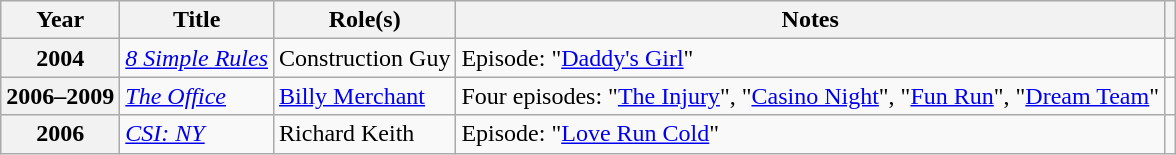<table class="wikitable plainrowheaders sortable">
<tr>
<th scope="col">Year</th>
<th scope="col">Title</th>
<th scope="col">Role(s)</th>
<th scope="col" class="unsortable">Notes</th>
<th scope="col" class="unsortable"></th>
</tr>
<tr>
<th scope="row">2004</th>
<td><em><a href='#'>8 Simple Rules</a></em></td>
<td>Construction Guy</td>
<td>Episode: "<a href='#'>Daddy's Girl</a>"</td>
<td style="text-align:center;"></td>
</tr>
<tr>
<th scope="row">2006–2009</th>
<td><em><a href='#'>The Office</a></em></td>
<td><a href='#'>Billy Merchant</a></td>
<td>Four episodes: "<a href='#'>The Injury</a>", "<a href='#'>Casino Night</a>", "<a href='#'>Fun Run</a>", "<a href='#'>Dream Team</a>"</td>
<td style="text-align:center;"></td>
</tr>
<tr>
<th scope="row">2006</th>
<td><em><a href='#'>CSI: NY</a></em></td>
<td>Richard Keith</td>
<td>Episode: "<a href='#'>Love Run Cold</a>"</td>
<td style="text-align:center;"></td>
</tr>
</table>
